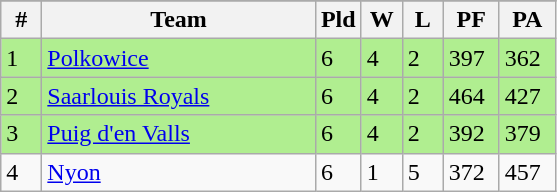<table class=wikitable>
<tr align=center>
</tr>
<tr>
<th width=20>#</th>
<th width=175>Team</th>
<th width=20>Pld</th>
<th width=20>W</th>
<th width=20>L</th>
<th width=30>PF</th>
<th width=30>PA</th>
</tr>
<tr bgcolor=B0EE90>
<td>1</td>
<td align="left"> <a href='#'>Polkowice</a></td>
<td>6</td>
<td>4</td>
<td>2</td>
<td>397</td>
<td>362</td>
</tr>
<tr bgcolor=B0EE90>
<td>2</td>
<td align="left"> <a href='#'>Saarlouis Royals</a></td>
<td>6</td>
<td>4</td>
<td>2</td>
<td>464</td>
<td>427</td>
</tr>
<tr bgcolor=B0EE90>
<td>3</td>
<td align="left"> <a href='#'>Puig d'en Valls</a></td>
<td>6</td>
<td>4</td>
<td>2</td>
<td>392</td>
<td>379</td>
</tr>
<tr>
<td>4</td>
<td align="left"> <a href='#'>Nyon</a></td>
<td>6</td>
<td>1</td>
<td>5</td>
<td>372</td>
<td>457</td>
</tr>
</table>
